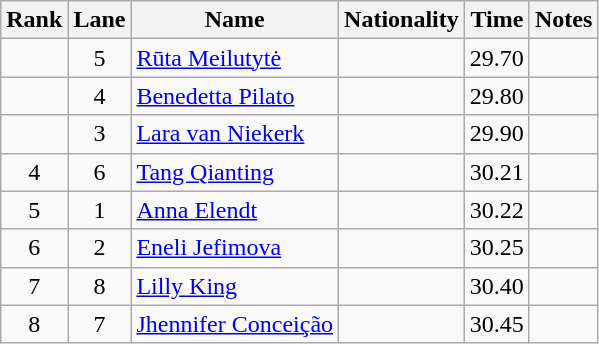<table class="wikitable sortable" style="text-align:center">
<tr>
<th>Rank</th>
<th>Lane</th>
<th>Name</th>
<th>Nationality</th>
<th>Time</th>
<th>Notes</th>
</tr>
<tr>
<td></td>
<td>5</td>
<td align=left><a href='#'>Rūta Meilutytė</a></td>
<td align=left></td>
<td>29.70</td>
<td></td>
</tr>
<tr>
<td></td>
<td>4</td>
<td align=left><a href='#'>Benedetta Pilato</a></td>
<td align=left></td>
<td>29.80</td>
<td></td>
</tr>
<tr>
<td></td>
<td>3</td>
<td align=left><a href='#'>Lara van Niekerk</a></td>
<td align=left></td>
<td>29.90</td>
<td></td>
</tr>
<tr>
<td>4</td>
<td>6</td>
<td align=left><a href='#'>Tang Qianting</a></td>
<td align=left></td>
<td>30.21</td>
<td></td>
</tr>
<tr>
<td>5</td>
<td>1</td>
<td align=left><a href='#'>Anna Elendt</a></td>
<td align=left></td>
<td>30.22</td>
<td></td>
</tr>
<tr>
<td>6</td>
<td>2</td>
<td align=left><a href='#'>Eneli Jefimova</a></td>
<td align=left></td>
<td>30.25</td>
<td></td>
</tr>
<tr>
<td>7</td>
<td>8</td>
<td align=left><a href='#'>Lilly King</a></td>
<td align=left></td>
<td>30.40</td>
<td></td>
</tr>
<tr>
<td>8</td>
<td>7</td>
<td align=left><a href='#'>Jhennifer Conceição</a></td>
<td align=left></td>
<td>30.45</td>
<td></td>
</tr>
</table>
